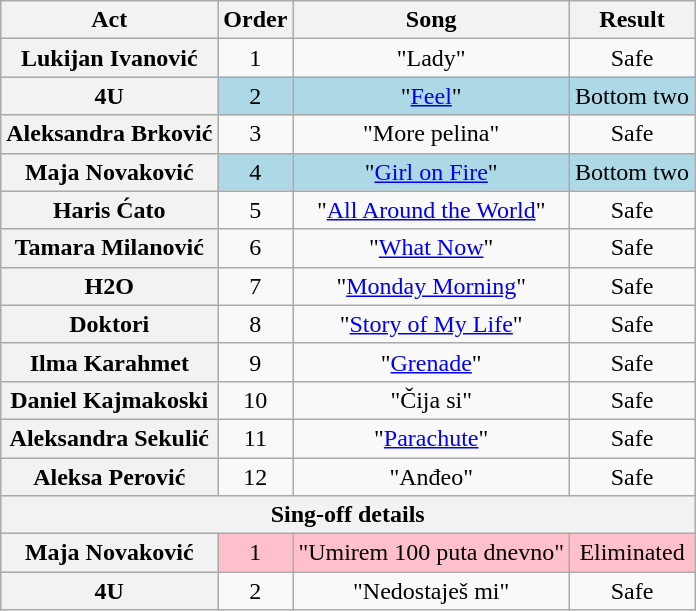<table class="wikitable plainrowheaders" style="text-align:center;">
<tr>
<th scope="col">Act</th>
<th scope="col">Order</th>
<th scope="col">Song</th>
<th scope="col">Result</th>
</tr>
<tr>
<th scope="row">Lukijan Ivanović</th>
<td>1</td>
<td>"Lady"</td>
<td>Safe</td>
</tr>
<tr style="background:lightblue;">
<th scope="row">4U</th>
<td>2</td>
<td>"<a href='#'>Feel</a>"</td>
<td>Bottom two</td>
</tr>
<tr>
<th scope="row">Aleksandra Brković</th>
<td>3</td>
<td>"More pelina"</td>
<td>Safe</td>
</tr>
<tr style="background:lightblue;">
<th scope="row">Maja Novaković</th>
<td>4</td>
<td>"<a href='#'>Girl on Fire</a>"</td>
<td>Bottom two</td>
</tr>
<tr>
<th scope="row">Haris Ćato</th>
<td>5</td>
<td>"<a href='#'>All Around the World</a>"</td>
<td>Safe</td>
</tr>
<tr>
<th scope="row">Tamara Milanović</th>
<td>6</td>
<td>"<a href='#'>What Now</a>"</td>
<td>Safe</td>
</tr>
<tr>
<th scope="row">H2O</th>
<td>7</td>
<td>"<a href='#'>Monday Morning</a>"</td>
<td>Safe</td>
</tr>
<tr>
<th scope="row">Doktori</th>
<td>8</td>
<td>"<a href='#'>Story of My Life</a>"</td>
<td>Safe</td>
</tr>
<tr>
<th scope="row">Ilma Karahmet</th>
<td>9</td>
<td>"<a href='#'>Grenade</a>"</td>
<td>Safe</td>
</tr>
<tr>
<th scope="row">Daniel Kajmakoski</th>
<td>10</td>
<td>"Čija si"</td>
<td>Safe</td>
</tr>
<tr>
<th scope="row">Aleksandra Sekulić</th>
<td>11</td>
<td>"<a href='#'>Parachute</a>"</td>
<td>Safe</td>
</tr>
<tr>
<th scope="row">Aleksa Perović</th>
<td>12</td>
<td>"Anđeo"</td>
<td>Safe</td>
</tr>
<tr>
<th colspan="4">Sing-off details</th>
</tr>
<tr style="background:pink;">
<th scope="row">Maja Novaković</th>
<td>1</td>
<td>"Umirem 100 puta dnevno"</td>
<td>Eliminated</td>
</tr>
<tr>
<th scope="row">4U</th>
<td>2</td>
<td>"Nedostaješ mi"</td>
<td>Safe</td>
</tr>
</table>
